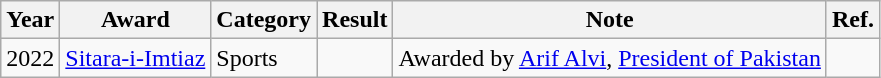<table class="wikitable">
<tr>
<th>Year</th>
<th>Award</th>
<th>Category</th>
<th>Result</th>
<th>Note</th>
<th>Ref.</th>
</tr>
<tr>
<td>2022</td>
<td><a href='#'>Sitara-i-Imtiaz</a></td>
<td>Sports</td>
<td></td>
<td>Awarded by <a href='#'>Arif Alvi</a>, <a href='#'>President of Pakistan</a></td>
<td></td>
</tr>
</table>
